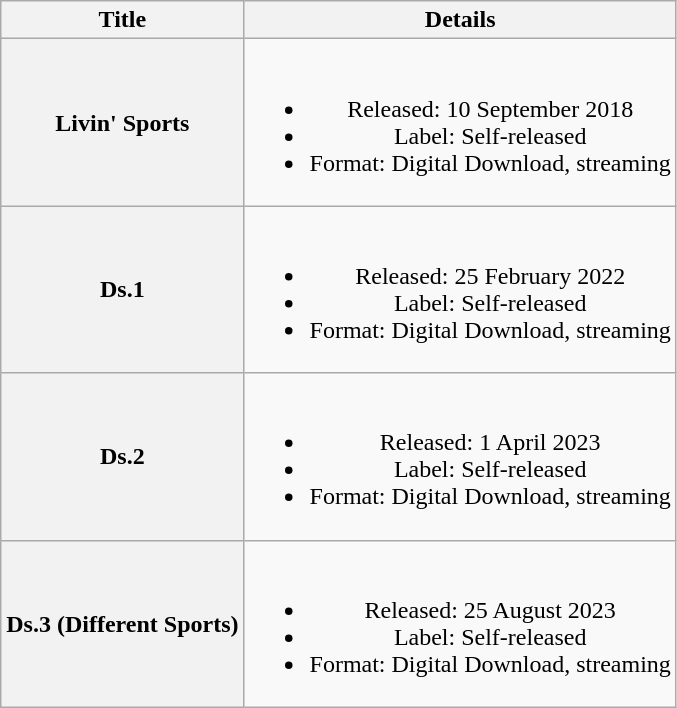<table class="wikitable plainrowheaders" style="text-align:center;">
<tr>
<th scope="col">Title</th>
<th scope="col">Details</th>
</tr>
<tr>
<th scope="row">Livin' Sports</th>
<td><br><ul><li>Released: 10 September 2018</li><li>Label: Self-released</li><li>Format: Digital Download, streaming</li></ul></td>
</tr>
<tr>
<th scope="row">Ds.1</th>
<td><br><ul><li>Released: 25 February 2022</li><li>Label: Self-released</li><li>Format: Digital Download, streaming</li></ul></td>
</tr>
<tr>
<th scope="row">Ds.2</th>
<td><br><ul><li>Released: 1 April 2023</li><li>Label: Self-released</li><li>Format: Digital Download, streaming</li></ul></td>
</tr>
<tr>
<th scope="row">Ds.3 (Different Sports)</th>
<td><br><ul><li>Released: 25 August 2023</li><li>Label: Self-released</li><li>Format: Digital Download, streaming</li></ul></td>
</tr>
</table>
